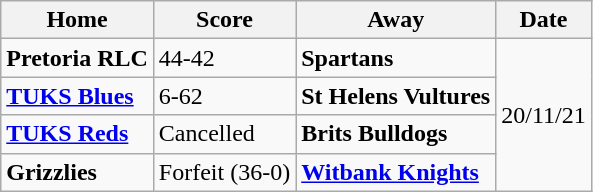<table class="wikitable">
<tr>
<th>Home</th>
<th>Score</th>
<th>Away</th>
<th>Date</th>
</tr>
<tr>
<td> <strong>Pretoria RLC</strong></td>
<td>44-42</td>
<td> <strong>Spartans</strong></td>
<td rowspan="4">20/11/21</td>
</tr>
<tr>
<td> <strong><a href='#'>TUKS Blues</a></strong></td>
<td>6-62</td>
<td> <strong>St Helens Vultures</strong></td>
</tr>
<tr>
<td> <strong><a href='#'>TUKS Reds</a></strong></td>
<td>Cancelled</td>
<td> <strong>Brits Bulldogs</strong></td>
</tr>
<tr>
<td> <strong>Grizzlies</strong></td>
<td>Forfeit (36-0)</td>
<td> <strong><a href='#'>Witbank Knights</a></strong></td>
</tr>
</table>
